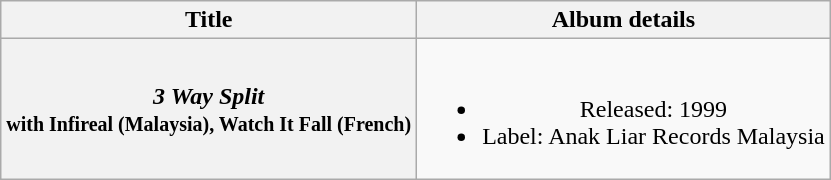<table class="wikitable plainrowheaders" style="text-align:center;">
<tr>
<th scope="col">Title</th>
<th scope="col">Album details</th>
</tr>
<tr>
<th scope="row"><em>3 Way Split</em> <br><small>with Infireal (Malaysia), Watch It Fall (French)</small></th>
<td><br><ul><li>Released: 1999</li><li>Label: Anak Liar Records Malaysia</li></ul></td>
</tr>
</table>
